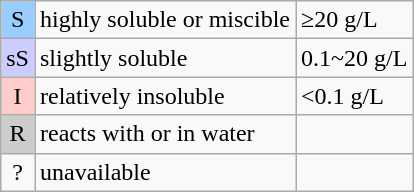<table class="wikitable">
<tr>
<td bgcolor="#99CCFF" align="center">S</td>
<td>highly soluble or miscible</td>
<td>≥20 g/L</td>
</tr>
<tr>
<td bgcolor="#CCCCFF" align="center">sS</td>
<td>slightly soluble</td>
<td>0.1~20 g/L</td>
</tr>
<tr>
<td bgcolor="#FFCCCC" align="center">I</td>
<td>relatively insoluble</td>
<td><0.1 g/L</td>
</tr>
<tr>
<td bgcolor="#CCCCCC" align="center">R</td>
<td>reacts with or in water</td>
<td></td>
</tr>
<tr>
<td align="center">?</td>
<td>unavailable</td>
<td></td>
</tr>
</table>
